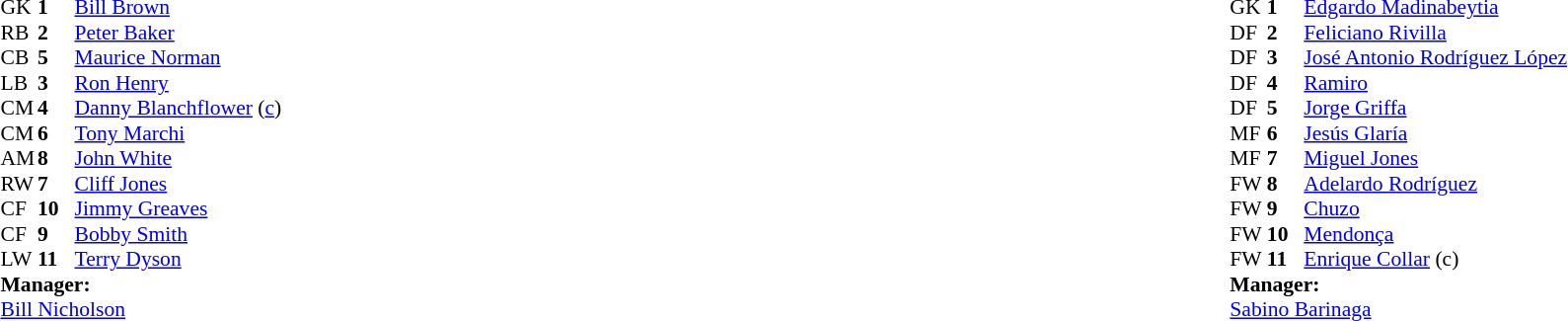<table width=100%>
<tr>
<td valign="top" width="50%"><br><table style="font-size:90%" cellspacing="0" cellpadding="0">
<tr>
<th width=25></th>
<th width=25></th>
</tr>
<tr>
<td>GK</td>
<td><strong>1</strong></td>
<td> <a href='#'>Bill Brown</a></td>
</tr>
<tr>
<td>RB</td>
<td><strong>2</strong></td>
<td> <a href='#'>Peter Baker</a></td>
</tr>
<tr>
<td>CB</td>
<td><strong>5</strong></td>
<td> <a href='#'>Maurice Norman</a></td>
</tr>
<tr>
<td>LB</td>
<td><strong>3</strong></td>
<td> <a href='#'>Ron Henry</a></td>
</tr>
<tr>
<td>CM</td>
<td><strong>4</strong></td>
<td> <a href='#'>Danny Blanchflower</a> (<a href='#'>c</a>)</td>
</tr>
<tr>
<td>CM</td>
<td><strong>6</strong></td>
<td> <a href='#'>Tony Marchi</a></td>
</tr>
<tr>
<td>AM</td>
<td><strong>8</strong></td>
<td> <a href='#'>John White</a></td>
</tr>
<tr>
<td>RW</td>
<td><strong>7</strong></td>
<td> <a href='#'>Cliff Jones</a></td>
</tr>
<tr>
<td>CF</td>
<td><strong>10</strong></td>
<td> <a href='#'>Jimmy Greaves</a></td>
</tr>
<tr>
<td>CF</td>
<td><strong>9</strong></td>
<td> <a href='#'>Bobby Smith</a></td>
</tr>
<tr>
<td>LW</td>
<td><strong>11</strong></td>
<td> <a href='#'>Terry Dyson</a></td>
</tr>
<tr>
<td colspan=3><strong>Manager:</strong></td>
</tr>
<tr>
<td colspan=4> <a href='#'>Bill Nicholson</a></td>
</tr>
</table>
</td>
<td valign="top" width="50%"><br><table style="font-size:90%" cellspacing="0" cellpadding="0" align="center">
<tr>
<th width=25></th>
<th width=25></th>
</tr>
<tr>
<td>GK</td>
<td><strong>1</strong></td>
<td> <a href='#'>Edgardo Madinabeytia</a></td>
</tr>
<tr>
<td>DF</td>
<td><strong>2</strong></td>
<td> <a href='#'>Feliciano Rivilla</a></td>
</tr>
<tr>
<td>DF</td>
<td><strong>3</strong></td>
<td> <a href='#'>José Antonio Rodríguez López</a></td>
</tr>
<tr>
<td>DF</td>
<td><strong>4</strong></td>
<td> <a href='#'>Ramiro</a></td>
</tr>
<tr>
<td>DF</td>
<td><strong>5</strong></td>
<td> <a href='#'>Jorge Griffa</a></td>
</tr>
<tr>
<td>MF</td>
<td><strong>6</strong></td>
<td> <a href='#'>Jesús Glaría</a></td>
</tr>
<tr>
<td>MF</td>
<td><strong>7</strong></td>
<td> <a href='#'>Miguel Jones</a></td>
</tr>
<tr>
<td>FW</td>
<td><strong>8</strong></td>
<td> <a href='#'>Adelardo Rodríguez</a></td>
</tr>
<tr>
<td>FW</td>
<td><strong>9</strong></td>
<td> <a href='#'>Chuzo</a></td>
</tr>
<tr>
<td>FW</td>
<td><strong>10</strong></td>
<td> <a href='#'>Mendonça</a></td>
</tr>
<tr>
<td>FW</td>
<td><strong>11</strong></td>
<td> <a href='#'>Enrique Collar</a> (c)</td>
</tr>
<tr>
<td colspan=3><strong>Manager:</strong></td>
</tr>
<tr>
<td colspan=4> <a href='#'>Sabino Barinaga</a></td>
</tr>
</table>
</td>
</tr>
</table>
